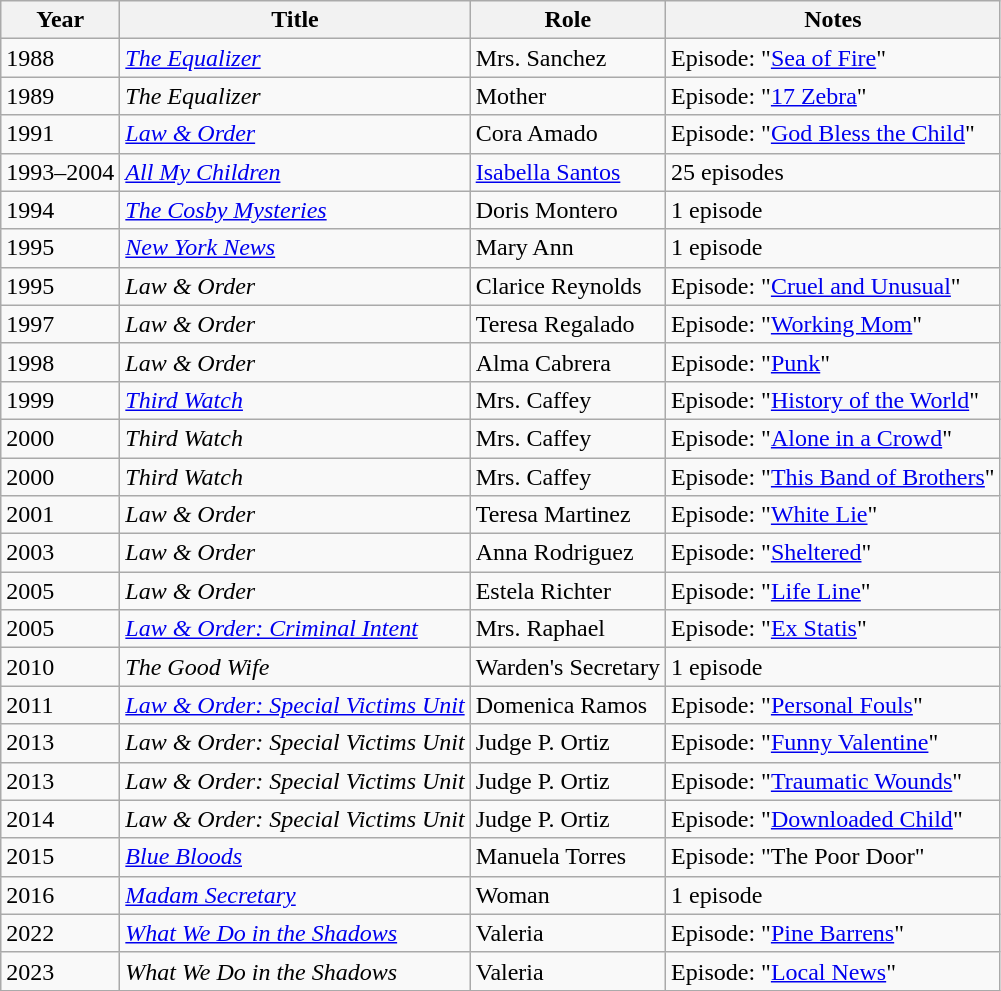<table class="wikitable sortable">
<tr>
<th>Year</th>
<th>Title</th>
<th>Role</th>
<th>Notes</th>
</tr>
<tr>
<td>1988</td>
<td><em><a href='#'>The Equalizer</a></em></td>
<td>Mrs. Sanchez</td>
<td>Episode: "<a href='#'>Sea of Fire</a>"</td>
</tr>
<tr>
<td>1989</td>
<td><em>The Equalizer</em></td>
<td>Mother</td>
<td>Episode: "<a href='#'>17 Zebra</a>"</td>
</tr>
<tr>
<td>1991</td>
<td><em><a href='#'>Law & Order</a></em></td>
<td>Cora Amado</td>
<td>Episode: "<a href='#'>God Bless the Child</a>"</td>
</tr>
<tr>
<td>1993–2004</td>
<td><em><a href='#'>All My Children</a></em></td>
<td><a href='#'>Isabella Santos</a></td>
<td>25 episodes</td>
</tr>
<tr>
<td>1994</td>
<td><em><a href='#'>The Cosby Mysteries</a></em></td>
<td>Doris Montero</td>
<td>1 episode</td>
</tr>
<tr>
<td>1995</td>
<td><em><a href='#'>New York News</a></em></td>
<td>Mary Ann</td>
<td>1 episode</td>
</tr>
<tr>
<td>1995</td>
<td><em>Law & Order</em></td>
<td>Clarice Reynolds</td>
<td>Episode: "<a href='#'>Cruel and Unusual</a>"</td>
</tr>
<tr>
<td>1997</td>
<td><em>Law & Order</em></td>
<td>Teresa Regalado</td>
<td>Episode: "<a href='#'>Working Mom</a>"</td>
</tr>
<tr>
<td>1998</td>
<td><em>Law & Order</em></td>
<td>Alma Cabrera</td>
<td>Episode: "<a href='#'>Punk</a>"</td>
</tr>
<tr>
<td>1999</td>
<td><em><a href='#'>Third Watch</a></em></td>
<td>Mrs. Caffey</td>
<td>Episode: "<a href='#'>History of the World</a>"</td>
</tr>
<tr>
<td>2000</td>
<td><em>Third Watch</em></td>
<td>Mrs. Caffey</td>
<td>Episode: "<a href='#'>Alone in a Crowd</a>"</td>
</tr>
<tr>
<td>2000</td>
<td><em>Third Watch</em></td>
<td>Mrs. Caffey</td>
<td>Episode: "<a href='#'>This Band of Brothers</a>"</td>
</tr>
<tr>
<td>2001</td>
<td><em>Law & Order</em></td>
<td>Teresa Martinez</td>
<td>Episode: "<a href='#'>White Lie</a>"</td>
</tr>
<tr>
<td>2003</td>
<td><em>Law & Order</em></td>
<td>Anna Rodriguez</td>
<td>Episode: "<a href='#'>Sheltered</a>"</td>
</tr>
<tr>
<td>2005</td>
<td><em>Law & Order</em></td>
<td>Estela Richter</td>
<td>Episode: "<a href='#'>Life Line</a>"</td>
</tr>
<tr>
<td>2005</td>
<td><em><a href='#'>Law & Order: Criminal Intent</a></em></td>
<td>Mrs. Raphael</td>
<td>Episode: "<a href='#'>Ex Statis</a>"</td>
</tr>
<tr>
<td>2010</td>
<td><em>The Good Wife</em></td>
<td>Warden's Secretary</td>
<td>1 episode</td>
</tr>
<tr>
<td>2011</td>
<td><em><a href='#'>Law & Order: Special Victims Unit</a></em></td>
<td>Domenica Ramos</td>
<td>Episode: "<a href='#'>Personal Fouls</a>"</td>
</tr>
<tr>
<td>2013</td>
<td><em>Law & Order: Special Victims Unit</em></td>
<td>Judge P. Ortiz</td>
<td>Episode: "<a href='#'>Funny Valentine</a>"</td>
</tr>
<tr>
<td>2013</td>
<td><em>Law & Order: Special Victims Unit</em></td>
<td>Judge P. Ortiz</td>
<td>Episode: "<a href='#'>Traumatic Wounds</a>"</td>
</tr>
<tr>
<td>2014</td>
<td><em>Law & Order: Special Victims Unit</em></td>
<td>Judge P. Ortiz</td>
<td>Episode: "<a href='#'>Downloaded Child</a>"</td>
</tr>
<tr>
<td>2015</td>
<td><em><a href='#'>Blue Bloods</a></em></td>
<td>Manuela Torres</td>
<td>Episode: "The Poor Door"</td>
</tr>
<tr>
<td>2016</td>
<td><em><a href='#'>Madam Secretary</a></em></td>
<td>Woman</td>
<td>1 episode</td>
</tr>
<tr>
<td>2022</td>
<td><em><a href='#'>What We Do in the Shadows</a></em></td>
<td>Valeria</td>
<td>Episode: "<a href='#'>Pine Barrens</a>"</td>
</tr>
<tr>
<td>2023</td>
<td><em>What We Do in the Shadows</em></td>
<td>Valeria</td>
<td>Episode: "<a href='#'>Local News</a>"</td>
</tr>
</table>
